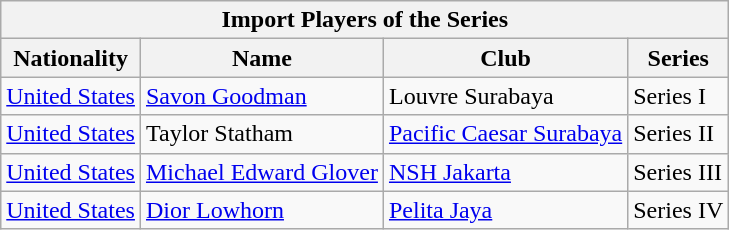<table class="wikitable">
<tr>
<th colspan="4">Import Players of the Series</th>
</tr>
<tr>
<th>Nationality</th>
<th>Name</th>
<th>Club</th>
<th>Series</th>
</tr>
<tr>
<td> <a href='#'>United States</a></td>
<td><a href='#'>Savon Goodman</a></td>
<td>Louvre Surabaya</td>
<td>Series I</td>
</tr>
<tr>
<td> <a href='#'>United States</a></td>
<td>Taylor Statham</td>
<td><a href='#'>Pacific Caesar Surabaya</a></td>
<td>Series II</td>
</tr>
<tr>
<td> <a href='#'>United States</a></td>
<td><a href='#'>Michael Edward Glover</a></td>
<td><a href='#'>NSH Jakarta</a></td>
<td>Series III</td>
</tr>
<tr>
<td> <a href='#'>United States</a></td>
<td><a href='#'>Dior Lowhorn</a></td>
<td><a href='#'>Pelita Jaya</a></td>
<td>Series IV</td>
</tr>
</table>
